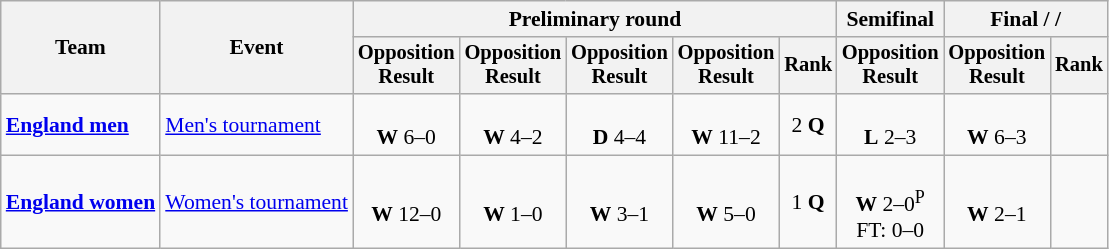<table class=wikitable style=font-size:90%;text-align:center>
<tr>
<th rowspan=2>Team</th>
<th rowspan=2>Event</th>
<th colspan=5>Preliminary round</th>
<th>Semifinal</th>
<th colspan=2>Final /  / </th>
</tr>
<tr style=font-size:95%>
<th>Opposition<br>Result</th>
<th>Opposition<br>Result</th>
<th>Opposition<br>Result</th>
<th>Opposition<br>Result</th>
<th>Rank</th>
<th>Opposition<br>Result</th>
<th>Opposition<br>Result</th>
<th>Rank</th>
</tr>
<tr>
<td align=left><strong><a href='#'>England men</a></strong></td>
<td align=left><a href='#'>Men's tournament</a></td>
<td><br><strong>W</strong> 6–0</td>
<td><br><strong>W</strong> 4–2</td>
<td><br><strong>D</strong> 4–4</td>
<td><br><strong>W</strong> 11–2</td>
<td>2 <strong>Q</strong></td>
<td><br><strong>L</strong> 2–3</td>
<td><br><strong>W</strong> 6–3</td>
<td></td>
</tr>
<tr>
<td align=left><strong><a href='#'>England women</a></strong></td>
<td align=left><a href='#'>Women's tournament</a></td>
<td><br><strong>W</strong> 12–0</td>
<td><br><strong>W</strong> 1–0</td>
<td><br><strong>W</strong> 3–1</td>
<td><br><strong>W</strong> 5–0</td>
<td>1 <strong>Q</strong></td>
<td><br><strong>W</strong> 2–0<sup>P</sup><br>FT: 0–0</td>
<td><br><strong>W</strong> 2–1</td>
<td></td>
</tr>
</table>
